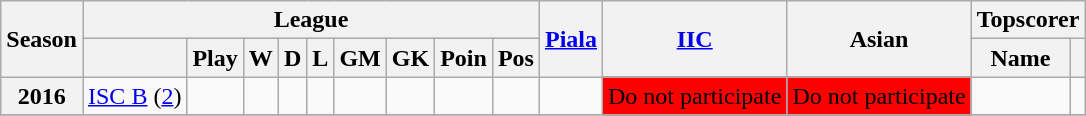<table class="wikitable" style="text-align: center">
<tr>
<th rowspan=2>Season</th>
<th colspan=9>League</th>
<th rowspan=2><a href='#'>Piala</a></th>
<th rowspan=2><a href='#'>IIC</a></th>
<th rowspan=2>Asian</th>
<th colspan=2>Topscorer</th>
</tr>
<tr>
<th></th>
<th>Play</th>
<th>W</th>
<th>D</th>
<th>L</th>
<th>GM</th>
<th>GK</th>
<th>Poin</th>
<th>Pos</th>
<th>Name</th>
<th></th>
</tr>
<tr>
<th>2016</th>
<td><a href='#'>ISC B</a> (<a href='#'>2</a>)</td>
<td></td>
<td></td>
<td></td>
<td></td>
<td></td>
<td></td>
<td></td>
<td></td>
<td></td>
<td bgcolor=red>Do not participate</td>
<td bgcolor=red>Do not participate</td>
<td></td>
<td></td>
</tr>
<tr>
</tr>
</table>
